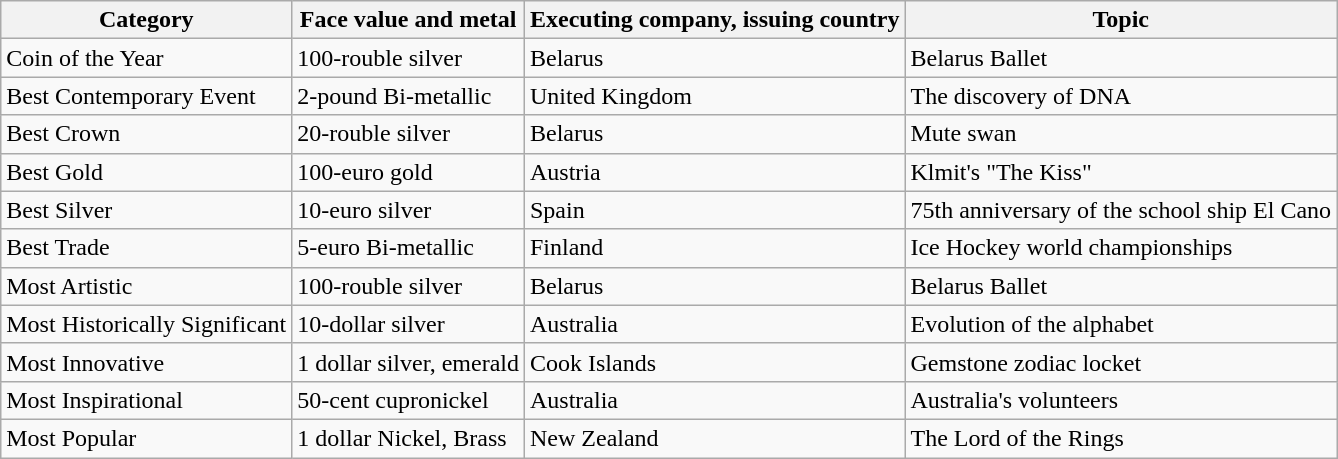<table class="wikitable plainrowheaders">
<tr>
<th>Category</th>
<th>Face value and metal</th>
<th>Executing company, issuing country</th>
<th>Topic</th>
</tr>
<tr>
<td>Coin of the Year</td>
<td>100-rouble silver</td>
<td>Belarus</td>
<td>Belarus Ballet</td>
</tr>
<tr>
<td>Best Contemporary Event</td>
<td>2-pound Bi-metallic</td>
<td>United Kingdom</td>
<td>The discovery of DNA</td>
</tr>
<tr>
<td>Best Crown</td>
<td>20-rouble silver</td>
<td>Belarus</td>
<td>Mute swan</td>
</tr>
<tr>
<td>Best Gold</td>
<td>100-euro gold</td>
<td>Austria</td>
<td>Klmit's "The Kiss"</td>
</tr>
<tr>
<td>Best Silver</td>
<td>10-euro silver</td>
<td>Spain</td>
<td>75th anniversary of the school ship El Cano</td>
</tr>
<tr>
<td>Best Trade</td>
<td>5-euro Bi-metallic</td>
<td>Finland</td>
<td>Ice Hockey world championships</td>
</tr>
<tr>
<td>Most Artistic</td>
<td>100-rouble silver</td>
<td>Belarus</td>
<td>Belarus Ballet</td>
</tr>
<tr>
<td>Most Historically Significant</td>
<td>10-dollar silver</td>
<td>Australia</td>
<td>Evolution of the alphabet</td>
</tr>
<tr>
<td>Most Innovative</td>
<td>1 dollar silver, emerald</td>
<td>Cook Islands</td>
<td>Gemstone zodiac locket</td>
</tr>
<tr>
<td>Most Inspirational</td>
<td>50-cent cupronickel</td>
<td>Australia</td>
<td>Australia's volunteers</td>
</tr>
<tr>
<td>Most Popular</td>
<td>1 dollar Nickel, Brass</td>
<td>New Zealand</td>
<td>The Lord of the Rings</td>
</tr>
</table>
